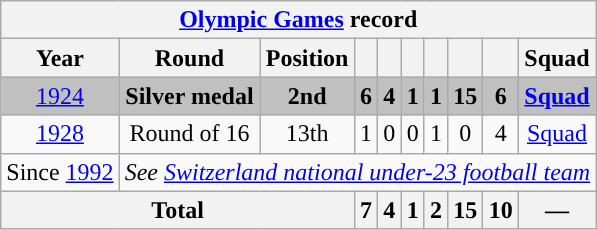<table class="wikitable" style="text-align: center;">
<tr>
<th colspan=10><a href='#'>Olympic Games</a> record</th>
</tr>
<tr>
<th>Year</th>
<th>Round</th>
<th>Position</th>
<th></th>
<th></th>
<th></th>
<th></th>
<th></th>
<th></th>
<th>Squad</th>
</tr>
<tr style="background:silver">
<td> <a href='#'>1924</a></td>
<td><strong>Silver medal</strong></td>
<td><strong>2nd</strong></td>
<td><strong>6</strong></td>
<td><strong>4</strong></td>
<td><strong>1</strong></td>
<td><strong>1</strong></td>
<td><strong>15</strong></td>
<td><strong>6</strong></td>
<td><strong><a href='#'>Squad</a></strong></td>
</tr>
<tr>
<td> <a href='#'>1928</a></td>
<td>Round of 16</td>
<td>13th</td>
<td>1</td>
<td>0</td>
<td>0</td>
<td>1</td>
<td>0</td>
<td>4</td>
<td><a href='#'>Squad</a></td>
</tr>
<tr>
<td>Since <a href='#'>1992</a></td>
<td colspan=9><em>See <a href='#'>Switzerland national under-23 football team</a></em></td>
</tr>
<tr>
<th colspan=3>Total</th>
<th>7</th>
<th>4</th>
<th>1</th>
<th>2</th>
<th>15</th>
<th>10</th>
<th>—</th>
</tr>
</table>
